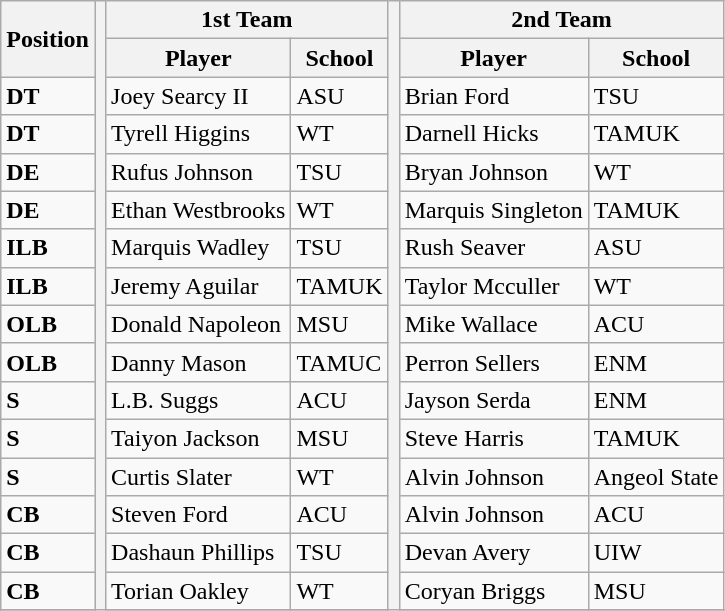<table class="wikitable" border="1">
<tr>
<th rowspan="2">Position</th>
<th rowspan="27"></th>
<th colspan="2">1st Team</th>
<th rowspan="27"></th>
<th colspan="2">2nd Team</th>
</tr>
<tr>
<th>Player</th>
<th>School</th>
<th>Player</th>
<th>School</th>
</tr>
<tr>
<td><strong>DT</strong></td>
<td>Joey Searcy II</td>
<td>ASU</td>
<td>Brian Ford</td>
<td>TSU</td>
</tr>
<tr>
<td><strong>DT</strong></td>
<td>Tyrell Higgins</td>
<td>WT</td>
<td>Darnell Hicks</td>
<td>TAMUK</td>
</tr>
<tr>
<td><strong>DE</strong></td>
<td>Rufus Johnson</td>
<td>TSU</td>
<td>Bryan Johnson</td>
<td>WT</td>
</tr>
<tr>
<td><strong>DE</strong></td>
<td>Ethan Westbrooks</td>
<td>WT</td>
<td>Marquis Singleton</td>
<td>TAMUK</td>
</tr>
<tr>
<td><strong>ILB</strong></td>
<td>Marquis Wadley</td>
<td>TSU</td>
<td>Rush Seaver</td>
<td>ASU</td>
</tr>
<tr>
<td><strong>ILB</strong></td>
<td>Jeremy Aguilar</td>
<td>TAMUK</td>
<td>Taylor Mcculler</td>
<td>WT</td>
</tr>
<tr>
<td><strong>OLB</strong></td>
<td>Donald Napoleon</td>
<td>MSU</td>
<td>Mike Wallace</td>
<td>ACU</td>
</tr>
<tr>
<td><strong>OLB</strong></td>
<td>Danny Mason </td>
<td>TAMUC</td>
<td>Perron Sellers </td>
<td>ENM</td>
</tr>
<tr>
<td><strong>S</strong></td>
<td>L.B. Suggs</td>
<td>ACU </td>
<td>Jayson Serda</td>
<td>ENM</td>
</tr>
<tr>
<td><strong>S</strong></td>
<td>Taiyon Jackson</td>
<td>MSU</td>
<td>Steve Harris</td>
<td>TAMUK</td>
</tr>
<tr>
<td><strong>S</strong></td>
<td>Curtis Slater</td>
<td>WT</td>
<td>Alvin Johnson</td>
<td>Angeol State</td>
</tr>
<tr>
<td><strong>CB</strong></td>
<td>Steven Ford</td>
<td>ACU</td>
<td>Alvin Johnson</td>
<td>ACU</td>
</tr>
<tr>
<td><strong>CB</strong></td>
<td>Dashaun Phillips</td>
<td>TSU</td>
<td>Devan Avery</td>
<td>UIW</td>
</tr>
<tr>
<td><strong>CB</strong></td>
<td>Torian Oakley</td>
<td>WT</td>
<td>Coryan Briggs</td>
<td>MSU</td>
</tr>
<tr>
</tr>
</table>
